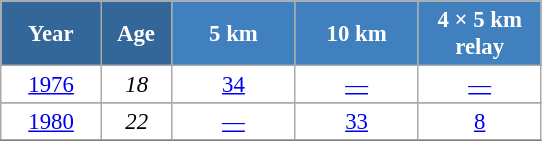<table class="wikitable" style="font-size:95%; text-align:center; border:grey solid 1px; border-collapse:collapse; background:#ffffff;">
<tr>
<th style="background-color:#369; color:white; width:60px;"> Year </th>
<th style="background-color:#369; color:white; width:40px;"> Age </th>
<th style="background-color:#4180be; color:white; width:75px;"> 5 km </th>
<th style="background-color:#4180be; color:white; width:75px;"> 10 km </th>
<th style="background-color:#4180be; color:white; width:75px;"> 4 × 5 km <br> relay </th>
</tr>
<tr>
<td><a href='#'>1976</a></td>
<td><em>18</em></td>
<td><a href='#'>34</a></td>
<td><a href='#'>—</a></td>
<td><a href='#'>—</a></td>
</tr>
<tr>
</tr>
<tr>
<td><a href='#'>1980</a></td>
<td><em>22</em></td>
<td><a href='#'>—</a></td>
<td><a href='#'>33</a></td>
<td><a href='#'>8</a></td>
</tr>
<tr>
</tr>
</table>
